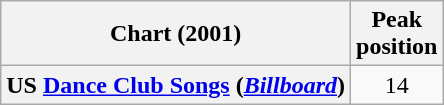<table class="wikitable plainrowheaders" style="text-align:center">
<tr>
<th scope="col">Chart (2001)</th>
<th scope="col">Peak<br>position</th>
</tr>
<tr>
<th scope="row">US <a href='#'>Dance Club Songs</a> (<em><a href='#'>Billboard</a></em>)</th>
<td>14</td>
</tr>
</table>
